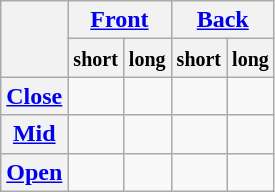<table class="wikitable" style="text-align:center">
<tr>
<th rowspan="2"></th>
<th colspan="2"><a href='#'>Front</a></th>
<th colspan="2"><a href='#'>Back</a></th>
</tr>
<tr>
<th><small>short</small></th>
<th><small>long</small></th>
<th><small>short</small></th>
<th><small>long</small></th>
</tr>
<tr>
<th><a href='#'>Close</a></th>
<td></td>
<td></td>
<td></td>
<td></td>
</tr>
<tr>
<th><a href='#'>Mid</a></th>
<td></td>
<td></td>
<td></td>
<td></td>
</tr>
<tr>
<th><a href='#'>Open</a></th>
<td></td>
<td></td>
<td></td>
<td></td>
</tr>
</table>
